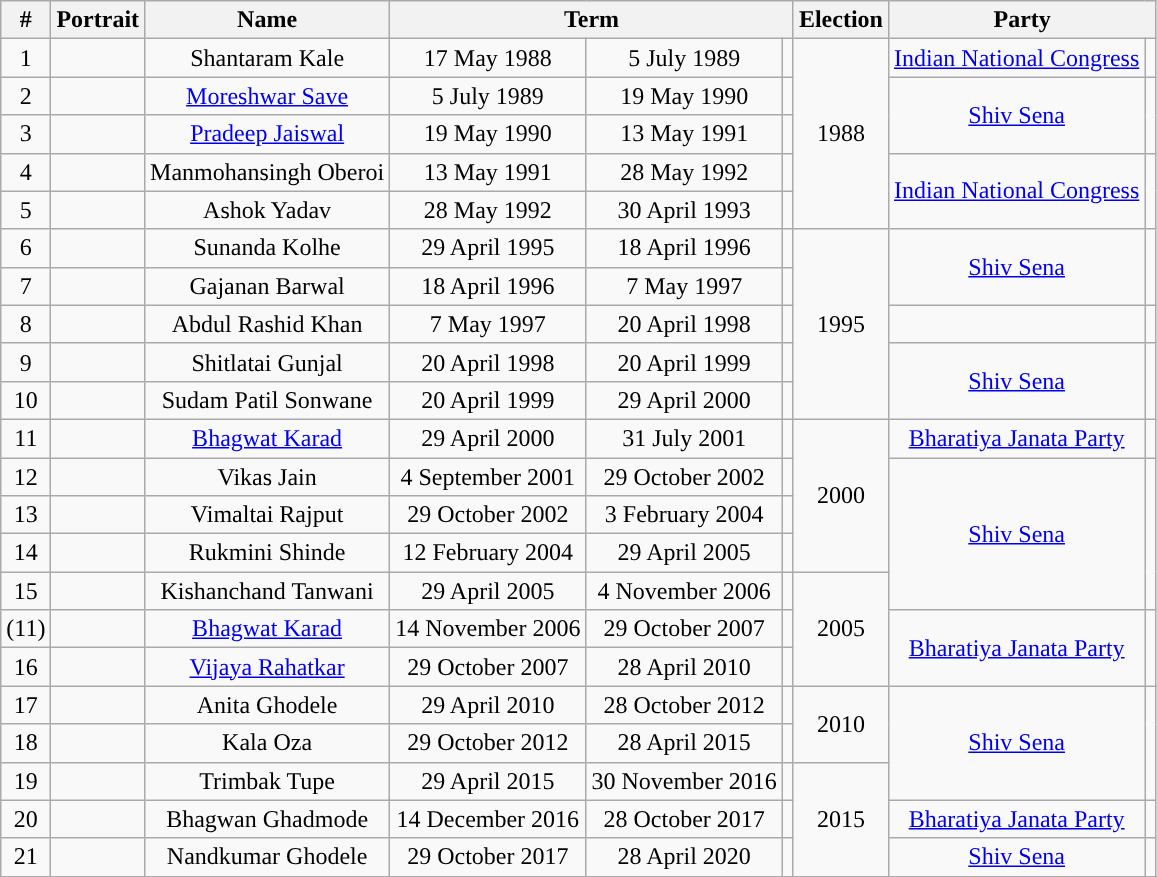<table class="wikitable">
<tr style="text-align:center">
<th>#</th>
<th>Portrait</th>
<th>Name</th>
<th colspan="3">Term</th>
<th>Election</th>
<th colspan="2">Party</th>
</tr>
<tr style="text-align:center">
<td>1</td>
<td></td>
<td>Shantaram Kale</td>
<td>17 May 1988</td>
<td>5 July 1989</td>
<td></td>
<td rowspan="5">1988</td>
<td><a href='#'>Indian National Congress</a></td>
<td></td>
</tr>
<tr style="text-align:center">
<td>2</td>
<td></td>
<td><a href='#'>Moreshwar Save</a></td>
<td>5 July 1989</td>
<td>19 May 1990</td>
<td></td>
<td rowspan="2"><a href='#'>Shiv Sena</a></td>
<td rowspan="2"></td>
</tr>
<tr style="text-align:center">
<td>3</td>
<td></td>
<td><a href='#'>Pradeep Jaiswal</a></td>
<td>19 May 1990</td>
<td>13 May 1991</td>
<td></td>
</tr>
<tr style="text-align:center">
<td>4</td>
<td></td>
<td>Manmohansingh Oberoi</td>
<td>13 May 1991</td>
<td>28 May 1992</td>
<td></td>
<td rowspan="2"><a href='#'>Indian National Congress</a></td>
<td rowspan="2"></td>
</tr>
<tr style="text-align:center">
<td>5</td>
<td></td>
<td>Ashok Yadav</td>
<td>28 May 1992</td>
<td>30 April 1993</td>
<td></td>
</tr>
<tr style="text-align:center">
<td>6</td>
<td></td>
<td>Sunanda Kolhe</td>
<td>29 April 1995</td>
<td>18 April 1996</td>
<td></td>
<td rowspan="5">1995</td>
<td rowspan="2"><a href='#'>Shiv Sena</a></td>
<td rowspan="2"></td>
</tr>
<tr style="text-align:center">
<td>7</td>
<td></td>
<td>Gajanan Barwal</td>
<td>18 April 1996</td>
<td>7 May 1997</td>
<td></td>
</tr>
<tr style="text-align:center">
<td>8</td>
<td></td>
<td>Abdul Rashid Khan</td>
<td>7 May 1997</td>
<td>20 April 1998</td>
<td></td>
<td></td>
<td></td>
</tr>
<tr style="text-align:center">
<td>9</td>
<td></td>
<td>Shitlatai Gunjal</td>
<td>20 April 1998</td>
<td>20 April 1999</td>
<td></td>
<td rowspan="2"><a href='#'>Shiv Sena</a></td>
<td rowspan="2"></td>
</tr>
<tr style="text-align:center">
<td>10</td>
<td></td>
<td>Sudam Patil Sonwane</td>
<td>20 April 1999</td>
<td>29 April 2000</td>
<td></td>
</tr>
<tr style="text-align:center">
<td>11</td>
<td></td>
<td><a href='#'>Bhagwat Karad</a></td>
<td>29 April 2000</td>
<td>31 July 2001</td>
<td></td>
<td rowspan="4">2000</td>
<td><a href='#'>Bharatiya Janata Party</a></td>
<td></td>
</tr>
<tr style="text-align:center">
<td>12</td>
<td></td>
<td>Vikas Jain</td>
<td>4 September 2001</td>
<td>29 October 2002</td>
<td></td>
<td rowspan="4"><a href='#'>Shiv Sena</a></td>
<td rowspan="4"></td>
</tr>
<tr style="text-align:center">
<td>13</td>
<td></td>
<td>Vimaltai Rajput</td>
<td>29 October 2002</td>
<td>3 February 2004</td>
<td></td>
</tr>
<tr style="text-align:center">
<td>14</td>
<td></td>
<td>Rukmini Shinde</td>
<td>12 February 2004</td>
<td>29 April 2005</td>
<td></td>
</tr>
<tr style="text-align:center">
<td>15</td>
<td></td>
<td>Kishanchand Tanwani</td>
<td>29 April 2005</td>
<td>4 November 2006</td>
<td></td>
<td rowspan="3">2005</td>
</tr>
<tr style="text-align:center">
<td>(11)</td>
<td></td>
<td><a href='#'>Bhagwat Karad</a></td>
<td>14 November 2006</td>
<td>29 October 2007</td>
<td></td>
<td rowspan="2"><a href='#'>Bharatiya Janata Party</a></td>
<td rowspan="2"></td>
</tr>
<tr style="text-align:center">
<td>16</td>
<td></td>
<td><a href='#'>Vijaya Rahatkar</a></td>
<td>29 October 2007</td>
<td>28 April 2010</td>
<td></td>
</tr>
<tr style="text-align:center">
<td>17</td>
<td></td>
<td>Anita Ghodele</td>
<td>29 April 2010</td>
<td>28 October 2012</td>
<td></td>
<td rowspan="2">2010</td>
<td rowspan="3"><a href='#'>Shiv Sena</a></td>
<td rowspan="3"></td>
</tr>
<tr style="text-align:center">
<td>18</td>
<td></td>
<td>Kala Oza</td>
<td>29 October 2012</td>
<td>28 April 2015</td>
<td></td>
</tr>
<tr style="text-align:center">
<td>19</td>
<td></td>
<td>Trimbak Tupe</td>
<td>29 April 2015</td>
<td>30 November 2016</td>
<td></td>
<td rowspan="3">2015</td>
</tr>
<tr style="text-align:center">
<td>20</td>
<td></td>
<td>Bhagwan Ghadmode</td>
<td>14 December 2016</td>
<td>28 October 2017</td>
<td></td>
<td><a href='#'>Bharatiya Janata Party</a></td>
<td></td>
</tr>
<tr style="text-align:center">
<td>21</td>
<td></td>
<td>Nandkumar Ghodele</td>
<td>29 October 2017</td>
<td>28 April 2020</td>
<td></td>
<td><a href='#'>Shiv Sena</a></td>
<td></td>
</tr>
<tr style="text-align:center">
</tr>
</table>
